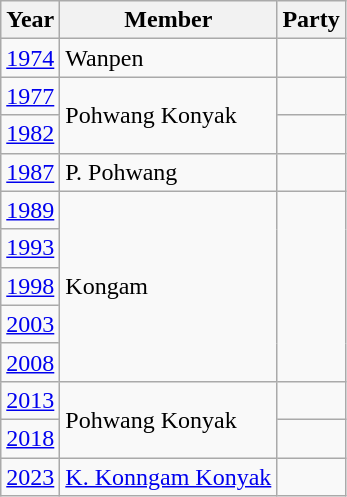<table class="wikitable sortable">
<tr>
<th>Year</th>
<th>Member</th>
<th colspan="2">Party</th>
</tr>
<tr>
<td><a href='#'>1974</a></td>
<td>Wanpen</td>
<td></td>
</tr>
<tr>
<td><a href='#'>1977</a></td>
<td rowspan=2>Pohwang Konyak</td>
<td></td>
</tr>
<tr>
<td><a href='#'>1982</a></td>
<td></td>
</tr>
<tr>
<td><a href='#'>1987</a></td>
<td>P. Pohwang</td>
<td></td>
</tr>
<tr>
<td><a href='#'>1989</a></td>
<td rowspan=5>Kongam</td>
</tr>
<tr>
<td><a href='#'>1993</a></td>
</tr>
<tr>
<td><a href='#'>1998</a></td>
</tr>
<tr>
<td><a href='#'>2003</a></td>
</tr>
<tr>
<td><a href='#'>2008</a></td>
</tr>
<tr>
<td><a href='#'>2013</a></td>
<td rowspan=2>Pohwang Konyak</td>
<td></td>
</tr>
<tr>
<td><a href='#'>2018</a></td>
<td></td>
</tr>
<tr>
<td><a href='#'>2023</a></td>
<td><a href='#'>K. Konngam Konyak</a></td>
<td></td>
</tr>
</table>
